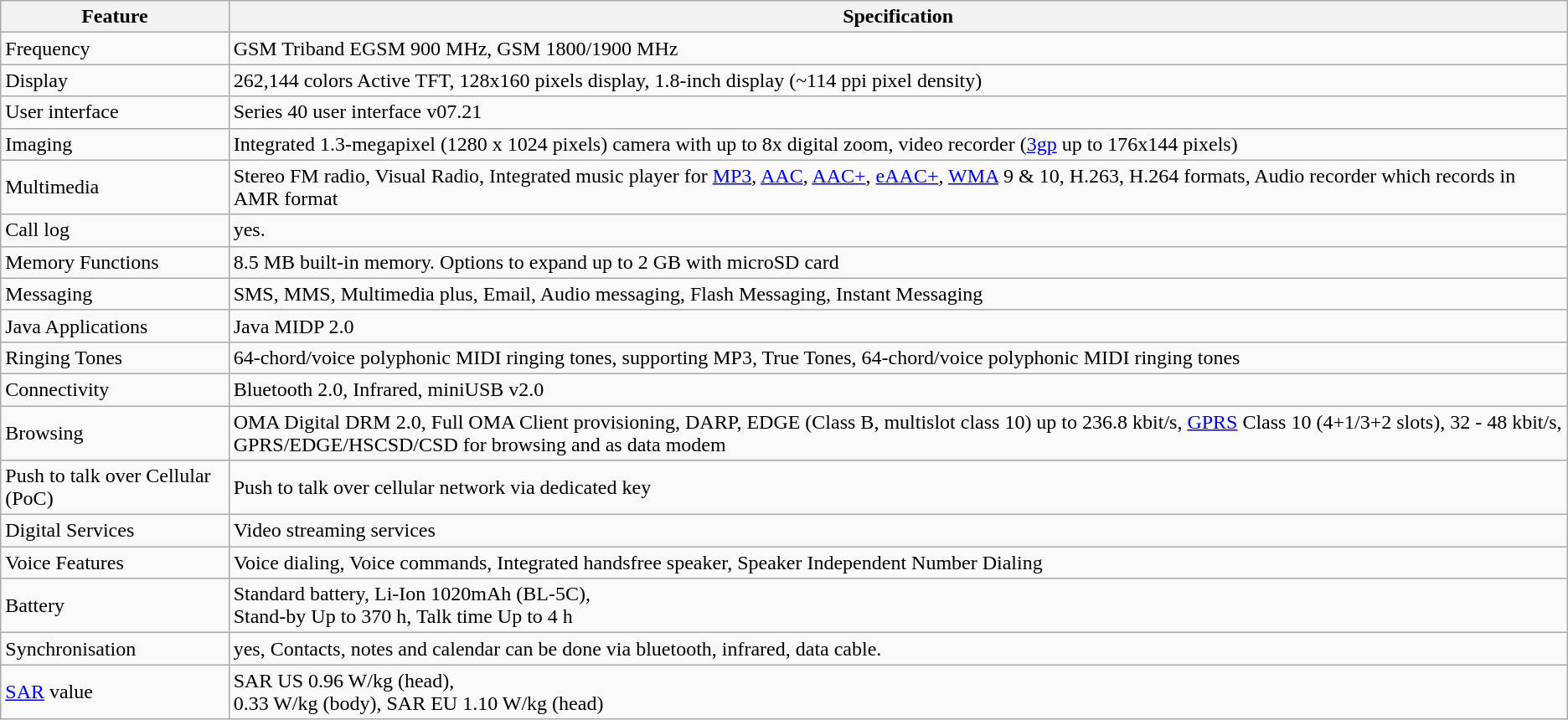<table class="wikitable">
<tr>
<th>Feature</th>
<th>Specification</th>
</tr>
<tr>
<td>Frequency</td>
<td>GSM Triband EGSM 900 MHz, GSM 1800/1900 MHz</td>
</tr>
<tr>
<td>Display</td>
<td>262,144 colors Active TFT, 128x160 pixels display, 1.8-inch display (~114 ppi pixel density)</td>
</tr>
<tr>
<td>User interface</td>
<td>Series 40 user interface v07.21</td>
</tr>
<tr>
<td>Imaging</td>
<td>Integrated 1.3-megapixel (1280 x 1024 pixels) camera with up to 8x digital zoom, video recorder (<a href='#'>3gp</a> up to 176x144 pixels)</td>
</tr>
<tr>
<td>Multimedia</td>
<td>Stereo FM radio, Visual Radio, Integrated music player for <a href='#'>MP3</a>, <a href='#'>AAC</a>, <a href='#'>AAC+</a>, <a href='#'>eAAC+</a>, <a href='#'>WMA</a> 9 & 10, H.263, H.264 formats, Audio recorder which records in AMR format</td>
</tr>
<tr>
<td>Call log</td>
<td>yes.</td>
</tr>
<tr>
<td>Memory Functions</td>
<td>8.5 MB built-in memory. Options to expand up to 2 GB with microSD card</td>
</tr>
<tr>
<td>Messaging</td>
<td>SMS, MMS, Multimedia plus, Email, Audio messaging, Flash Messaging, Instant Messaging</td>
</tr>
<tr>
<td>Java Applications</td>
<td>Java MIDP 2.0</td>
</tr>
<tr>
<td>Ringing Tones</td>
<td>64-chord/voice polyphonic MIDI ringing tones, supporting MP3, True Tones, 64-chord/voice polyphonic MIDI ringing tones</td>
</tr>
<tr>
<td>Connectivity</td>
<td>Bluetooth 2.0, Infrared, miniUSB v2.0</td>
</tr>
<tr>
<td>Browsing</td>
<td>OMA Digital DRM 2.0, Full OMA Client provisioning, DARP, EDGE (Class B, multislot class 10) up to 236.8 kbit/s, <a href='#'>GPRS</a> Class 10 (4+1/3+2 slots), 32 - 48 kbit/s, GPRS/EDGE/HSCSD/CSD for browsing and as data modem</td>
</tr>
<tr>
<td>Push to talk over Cellular (PoC)</td>
<td>Push to talk over cellular network via dedicated key</td>
</tr>
<tr>
<td>Digital Services</td>
<td>Video streaming services</td>
</tr>
<tr>
<td>Voice Features</td>
<td>Voice dialing, Voice commands, Integrated handsfree speaker, Speaker Independent Number Dialing</td>
</tr>
<tr>
<td>Battery</td>
<td>Standard battery, Li-Ion 1020mAh (BL-5C),<br>Stand-by Up to 370 h,
Talk time Up to 4 h</td>
</tr>
<tr>
<td>Synchronisation</td>
<td>yes, Contacts, notes and calendar can be done via bluetooth, infrared, data cable.</td>
</tr>
<tr>
<td><a href='#'>SAR</a> value</td>
<td>SAR US 0.96 W/kg (head),<br>0.33 W/kg (body),
SAR EU 1.10 W/kg (head)</td>
</tr>
</table>
